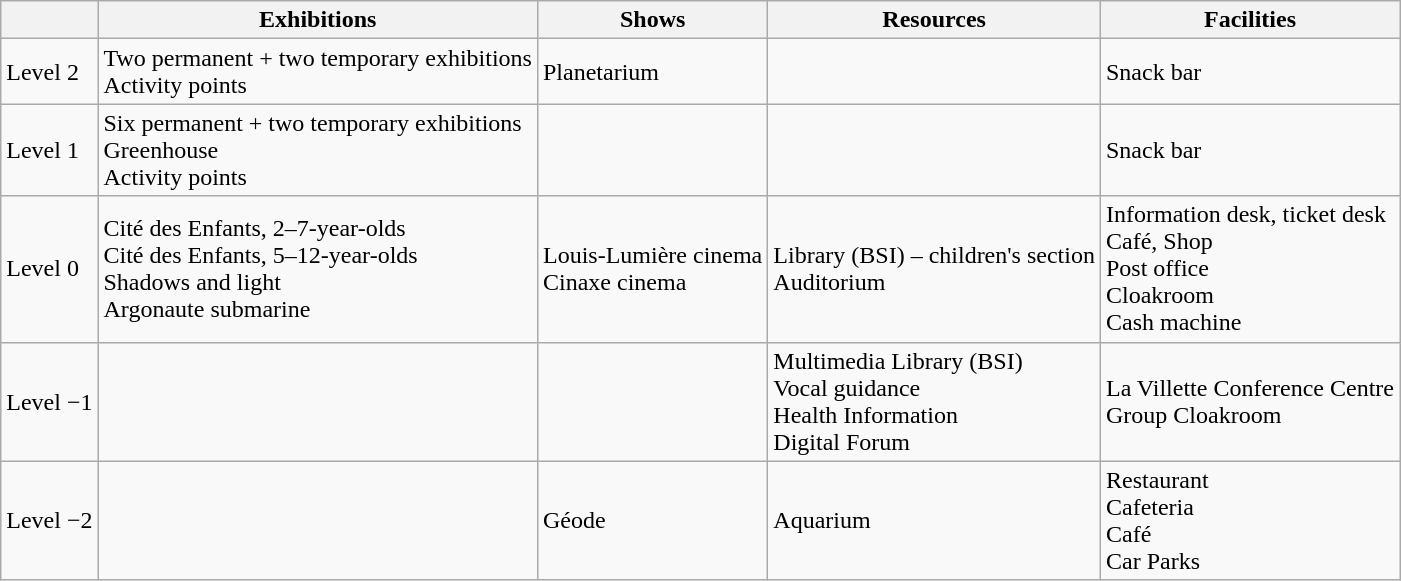<table class="wikitable" border="1">
<tr>
<th></th>
<th>Exhibitions</th>
<th>Shows</th>
<th>Resources</th>
<th>Facilities</th>
</tr>
<tr>
<td>Level 2</td>
<td>Two permanent + two temporary exhibitions<br>Activity points</td>
<td>Planetarium</td>
<td></td>
<td>Snack bar</td>
</tr>
<tr>
<td>Level 1</td>
<td>Six permanent  + two temporary exhibitions<br>Greenhouse<br>Activity points</td>
<td></td>
<td></td>
<td>Snack bar</td>
</tr>
<tr>
<td>Level 0</td>
<td>Cité des Enfants, 2–7-year-olds<br>Cité des Enfants, 5–12-year-olds<br>Shadows and light<br>Argonaute submarine</td>
<td>Louis-Lumière cinema<br>Cinaxe cinema</td>
<td>Library (BSI) – children's section<br> Auditorium</td>
<td>Information desk, ticket desk<br> Café, Shop<br>Post office<br>Cloakroom<br>Cash machine</td>
</tr>
<tr>
<td>Level −1</td>
<td></td>
<td></td>
<td>Multimedia Library (BSI)<br>Vocal guidance<br>Health Information<br>Digital Forum</td>
<td>La Villette Conference Centre<br>Group Cloakroom</td>
</tr>
<tr>
<td>Level −2</td>
<td></td>
<td>Géode</td>
<td>Aquarium</td>
<td>Restaurant<br>Cafeteria<br>Café<br>Car Parks</td>
</tr>
</table>
